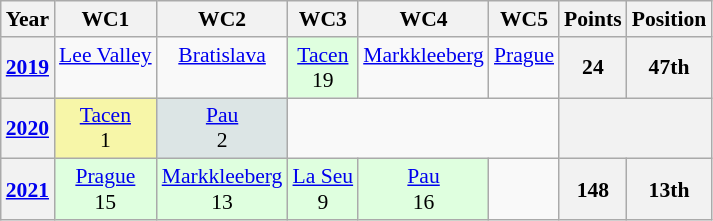<table class="wikitable" style="font-size: 90%; text-align: center">
<tr>
<th>Year</th>
<th>WC1</th>
<th>WC2</th>
<th>WC3</th>
<th>WC4</th>
<th>WC5</th>
<th>Points</th>
<th>Position</th>
</tr>
<tr>
<th><a href='#'>2019</a></th>
<td><a href='#'>Lee Valley</a> <br> </td>
<td><a href='#'>Bratislava</a> <br> </td>
<td style="background:#DFFFDF;"><a href='#'>Tacen</a> <br>19</td>
<td><a href='#'>Markkleeberg</a><br> </td>
<td><a href='#'>Prague</a> <br> </td>
<th>24</th>
<th>47th</th>
</tr>
<tr>
<th><a href='#'>2020</a></th>
<td style="background:#F7F6A8;"><a href='#'>Tacen</a> <br>1</td>
<td style="background:#DCE5E5;"><a href='#'>Pau</a> <br>2</td>
<td colspan=3></td>
<th colspan=2></th>
</tr>
<tr>
<th><a href='#'>2021</a></th>
<td style="background:#DFFFDF;"><a href='#'>Prague</a> <br>15</td>
<td style="background:#DFFFDF;"><a href='#'>Markkleeberg</a><br>13</td>
<td style="background:#DFFFDF;"><a href='#'>La Seu</a> <br>9</td>
<td style="background:#DFFFDF;"><a href='#'>Pau</a> <br>16</td>
<td></td>
<th>148</th>
<th>13th</th>
</tr>
</table>
